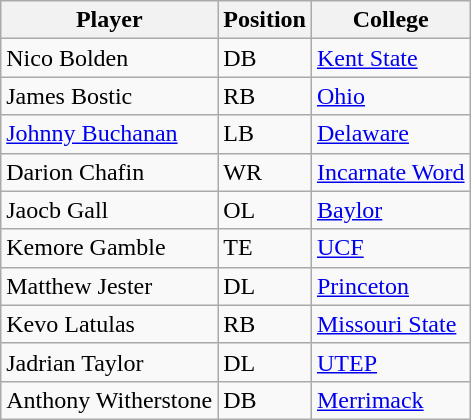<table class="wikitable">
<tr>
<th>Player</th>
<th>Position</th>
<th>College</th>
</tr>
<tr>
<td>Nico Bolden</td>
<td>DB</td>
<td><a href='#'>Kent State</a></td>
</tr>
<tr>
<td>James Bostic</td>
<td>RB</td>
<td><a href='#'>Ohio</a></td>
</tr>
<tr>
<td><a href='#'>Johnny Buchanan</a></td>
<td>LB</td>
<td><a href='#'>Delaware</a></td>
</tr>
<tr>
<td>Darion Chafin</td>
<td>WR</td>
<td><a href='#'>Incarnate Word</a></td>
</tr>
<tr>
<td>Jaocb Gall</td>
<td>OL</td>
<td><a href='#'>Baylor</a></td>
</tr>
<tr>
<td>Kemore Gamble</td>
<td>TE</td>
<td><a href='#'>UCF</a></td>
</tr>
<tr>
<td>Matthew Jester</td>
<td>DL</td>
<td><a href='#'>Princeton</a></td>
</tr>
<tr>
<td>Kevo Latulas</td>
<td>RB</td>
<td><a href='#'>Missouri State</a></td>
</tr>
<tr>
<td>Jadrian Taylor</td>
<td>DL</td>
<td><a href='#'>UTEP</a></td>
</tr>
<tr>
<td>Anthony Witherstone</td>
<td>DB</td>
<td><a href='#'>Merrimack</a></td>
</tr>
</table>
